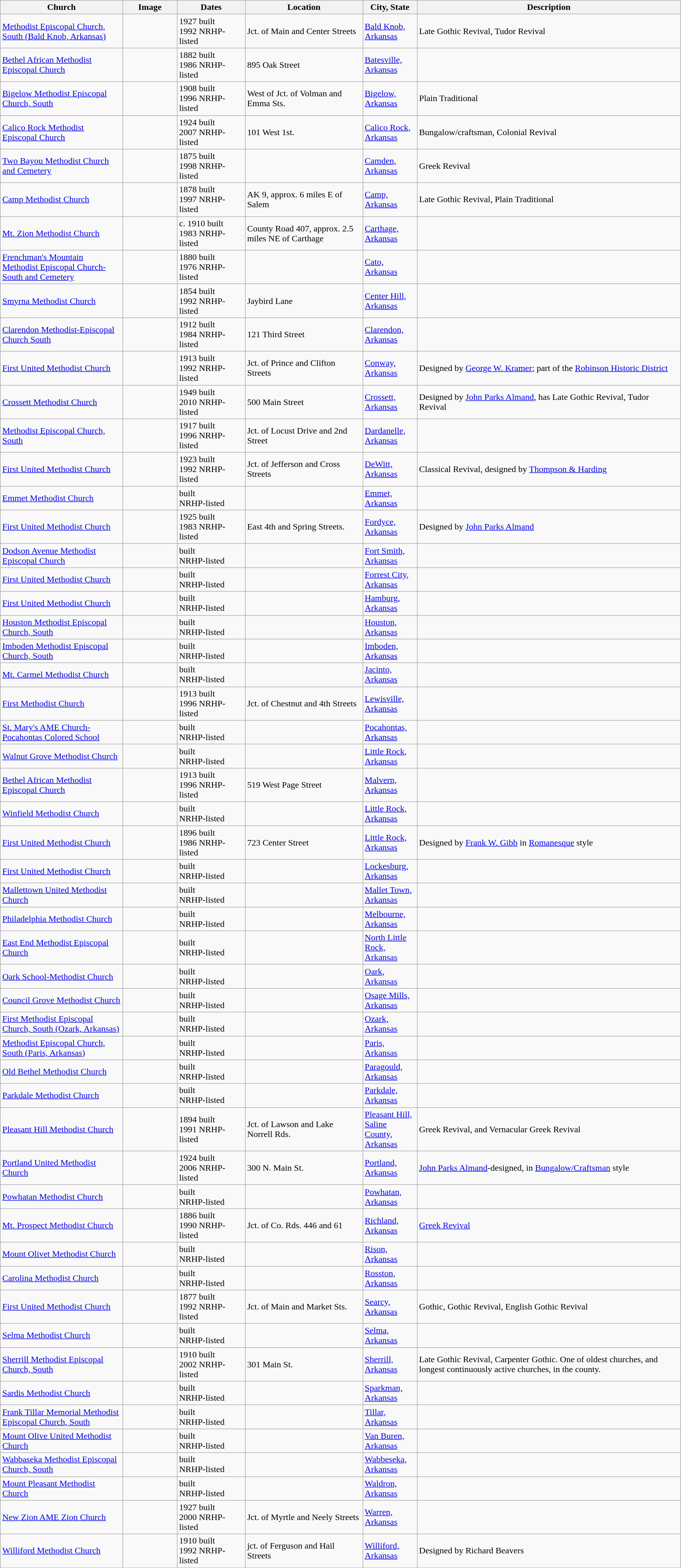<table class="wikitable sortable" style="width:98%">
<tr>
<th style="width:18%;"><strong>Church</strong></th>
<th style="width:8%;" class="unsortable"><strong>Image</strong></th>
<th style="width:10%;"><strong>Dates</strong></th>
<th><strong>Location</strong></th>
<th style="width:8%;"><strong>City, State</strong></th>
<th class="unsortable"><strong>Description</strong></th>
</tr>
<tr>
<td><a href='#'>Methodist Episcopal Church, South (Bald Knob, Arkansas)</a></td>
<td></td>
<td>1927 built<br>1992 NRHP-listed</td>
<td>Jct. of Main and Center Streets<br><small></small></td>
<td><a href='#'>Bald Knob, Arkansas</a></td>
<td>Late Gothic Revival, Tudor Revival</td>
</tr>
<tr>
<td><a href='#'>Bethel African Methodist Episcopal Church</a></td>
<td></td>
<td>1882 built<br>1986 NRHP-listed</td>
<td>895 Oak Street<br><small></small></td>
<td><a href='#'>Batesville, Arkansas</a></td>
<td></td>
</tr>
<tr>
<td><a href='#'>Bigelow Methodist Episcopal Church, South</a></td>
<td></td>
<td>1908 built<br>1996 NRHP-listed</td>
<td>West of Jct. of Volman and Emma Sts.<small></small></td>
<td><a href='#'>Bigelow, Arkansas</a></td>
<td>Plain Traditional</td>
</tr>
<tr>
<td><a href='#'>Calico Rock Methodist Episcopal Church</a></td>
<td></td>
<td>1924 built<br>2007 NRHP-listed</td>
<td>101 West 1st.<br><small></small></td>
<td><a href='#'>Calico Rock, Arkansas</a></td>
<td>Bungalow/craftsman, Colonial Revival</td>
</tr>
<tr>
<td><a href='#'>Two Bayou Methodist Church and Cemetery</a></td>
<td></td>
<td>1875 built<br>1998 NRHP-listed</td>
<td><small></small></td>
<td><a href='#'>Camden, Arkansas</a></td>
<td>Greek Revival</td>
</tr>
<tr>
<td><a href='#'>Camp Methodist Church</a></td>
<td></td>
<td>1878 built<br>1997 NRHP-listed</td>
<td>AK 9, approx. 6 miles E of Salem<br><small></small></td>
<td><a href='#'>Camp, Arkansas</a></td>
<td>Late Gothic Revival, Plain Traditional</td>
</tr>
<tr>
<td><a href='#'>Mt. Zion Methodist Church</a></td>
<td></td>
<td>c. 1910 built<br>1983 NRHP-listed</td>
<td>County Road 407, approx. 2.5 miles NE of Carthage</td>
<td><a href='#'>Carthage, Arkansas</a></td>
<td></td>
</tr>
<tr>
<td><a href='#'>Frenchman's Mountain Methodist Episcopal Church-South and Cemetery</a></td>
<td></td>
<td>1880 built<br>1976 NRHP-listed</td>
<td></td>
<td><a href='#'>Cato, Arkansas</a></td>
<td></td>
</tr>
<tr>
<td><a href='#'>Smyrna Methodist Church</a></td>
<td></td>
<td>1854 built<br>1992 NRHP-listed</td>
<td>Jaybird Lane</td>
<td><a href='#'>Center Hill, Arkansas</a></td>
<td></td>
</tr>
<tr>
<td><a href='#'>Clarendon Methodist-Episcopal Church South</a></td>
<td></td>
<td>1912 built<br>1984 NRHP-listed</td>
<td>121 Third Street</td>
<td><a href='#'>Clarendon, Arkansas</a></td>
<td></td>
</tr>
<tr>
<td><a href='#'>First United Methodist Church</a></td>
<td></td>
<td>1913 built<br>1992 NRHP-listed</td>
<td>Jct. of Prince and Clifton Streets</td>
<td><a href='#'>Conway, Arkansas</a></td>
<td>Designed by <a href='#'>George W. Kramer</a>; part of the <a href='#'>Robinson Historic District</a></td>
</tr>
<tr>
<td><a href='#'>Crossett Methodist Church</a></td>
<td></td>
<td>1949 built<br>2010 NRHP-listed</td>
<td>500 Main Street<br><small></small></td>
<td><a href='#'>Crossett, Arkansas</a></td>
<td>Designed by <a href='#'>John Parks Almand</a>, has Late Gothic Revival, Tudor Revival</td>
</tr>
<tr>
<td><a href='#'>Methodist Episcopal Church, South</a></td>
<td></td>
<td>1917 built<br>1996 NRHP-listed</td>
<td>Jct. of Locust Drive and 2nd Street</td>
<td><a href='#'>Dardanelle, Arkansas</a></td>
<td></td>
</tr>
<tr>
<td><a href='#'>First United Methodist Church</a></td>
<td></td>
<td>1923 built<br>1992 NRHP-listed</td>
<td>Jct. of Jefferson and Cross Streets<br><small></small></td>
<td><a href='#'>DeWitt, Arkansas</a></td>
<td>Classical Revival, designed by <a href='#'>Thompson & Harding</a></td>
</tr>
<tr>
<td><a href='#'>Emmet Methodist Church</a></td>
<td></td>
<td>built<br> NRHP-listed</td>
<td></td>
<td><a href='#'>Emmet, Arkansas</a></td>
<td></td>
</tr>
<tr>
<td><a href='#'>First United Methodist Church</a></td>
<td></td>
<td>1925 built<br>1983 NRHP-listed</td>
<td>East 4th and Spring Streets.<br><small></small></td>
<td><a href='#'>Fordyce, Arkansas</a></td>
<td>Designed by <a href='#'>John Parks Almand</a></td>
</tr>
<tr>
<td><a href='#'>Dodson Avenue Methodist Episcopal Church</a></td>
<td></td>
<td>built<br> NRHP-listed</td>
<td></td>
<td><a href='#'>Fort Smith, Arkansas</a></td>
<td></td>
</tr>
<tr>
<td><a href='#'>First United Methodist Church</a></td>
<td></td>
<td>built<br> NRHP-listed</td>
<td></td>
<td><a href='#'>Forrest City, Arkansas</a></td>
<td></td>
</tr>
<tr>
<td><a href='#'>First United Methodist Church</a></td>
<td></td>
<td>built<br> NRHP-listed</td>
<td></td>
<td><a href='#'>Hamburg, Arkansas</a></td>
<td></td>
</tr>
<tr>
<td><a href='#'>Houston Methodist Episcopal Church, South</a></td>
<td></td>
<td>built<br> NRHP-listed</td>
<td></td>
<td><a href='#'>Houston, Arkansas</a></td>
<td></td>
</tr>
<tr>
<td><a href='#'>Imboden Methodist Episcopal Church, South</a></td>
<td></td>
<td>built<br> NRHP-listed</td>
<td></td>
<td><a href='#'>Imboden, Arkansas</a></td>
<td></td>
</tr>
<tr>
<td><a href='#'>Mt. Carmel Methodist Church</a></td>
<td></td>
<td>built<br> NRHP-listed</td>
<td></td>
<td><a href='#'>Jacinto, Arkansas</a></td>
<td></td>
</tr>
<tr>
<td><a href='#'>First Methodist Church</a></td>
<td></td>
<td>1913 built<br>1996 NRHP-listed</td>
<td>Jct. of Chestnut and 4th Streets</td>
<td><a href='#'>Lewisville, Arkansas</a></td>
<td></td>
</tr>
<tr>
<td><a href='#'>St. Mary's AME Church-Pocahontas Colored School</a></td>
<td></td>
<td>built<br> NRHP-listed</td>
<td></td>
<td><a href='#'>Pocahontas, Arkansas</a></td>
<td></td>
</tr>
<tr ->
<td><a href='#'>Walnut Grove Methodist Church</a></td>
<td></td>
<td>built<br> NRHP-listed</td>
<td></td>
<td><a href='#'>Little Rock, Arkansas</a></td>
<td></td>
</tr>
<tr>
<td><a href='#'>Bethel African Methodist Episcopal Church</a></td>
<td></td>
<td>1913 built<br>1996  NRHP-listed</td>
<td>519 West Page Street</td>
<td><a href='#'>Malvern, Arkansas</a></td>
<td></td>
</tr>
<tr>
<td><a href='#'>Winfield Methodist Church</a></td>
<td></td>
<td>built<br> NRHP-listed</td>
<td></td>
<td><a href='#'>Little Rock, Arkansas</a></td>
<td></td>
</tr>
<tr>
<td><a href='#'>First United Methodist Church</a></td>
<td></td>
<td>1896 built<br>1986 NRHP-listed</td>
<td>723 Center Street</td>
<td><a href='#'>Little Rock, Arkansas</a></td>
<td>Designed by <a href='#'>Frank W. Gibb</a> in <a href='#'>Romanesque</a> style</td>
</tr>
<tr>
<td><a href='#'>First United Methodist Church</a></td>
<td></td>
<td>built<br> NRHP-listed</td>
<td></td>
<td><a href='#'>Lockesburg, Arkansas</a></td>
<td></td>
</tr>
<tr>
<td><a href='#'>Mallettown United Methodist Church</a></td>
<td></td>
<td>built<br> NRHP-listed</td>
<td></td>
<td><a href='#'>Mallet Town, Arkansas</a></td>
<td></td>
</tr>
<tr>
<td><a href='#'>Philadelphia Methodist Church</a></td>
<td></td>
<td>built<br> NRHP-listed</td>
<td></td>
<td><a href='#'>Melbourne, Arkansas</a></td>
<td></td>
</tr>
<tr>
<td><a href='#'>East End Methodist Episcopal Church</a></td>
<td></td>
<td>built<br> NRHP-listed</td>
<td></td>
<td><a href='#'>North Little Rock, Arkansas</a></td>
<td></td>
</tr>
<tr>
<td><a href='#'>Oark School-Methodist Church</a></td>
<td></td>
<td>built<br> NRHP-listed</td>
<td></td>
<td><a href='#'>Oark, Arkansas</a></td>
<td></td>
</tr>
<tr>
<td><a href='#'>Council Grove Methodist Church</a></td>
<td></td>
<td>built<br> NRHP-listed</td>
<td></td>
<td><a href='#'>Osage Mills, Arkansas</a></td>
<td></td>
</tr>
<tr>
<td><a href='#'>First Methodist Episcopal Church, South (Ozark, Arkansas)</a></td>
<td></td>
<td>built<br> NRHP-listed</td>
<td></td>
<td><a href='#'>Ozark, Arkansas</a></td>
<td></td>
</tr>
<tr>
<td><a href='#'>Methodist Episcopal Church, South (Paris, Arkansas)</a></td>
<td></td>
<td>built<br> NRHP-listed</td>
<td></td>
<td><a href='#'>Paris, Arkansas</a></td>
<td></td>
</tr>
<tr>
<td><a href='#'>Old Bethel Methodist Church</a></td>
<td></td>
<td>built<br> NRHP-listed</td>
<td></td>
<td><a href='#'>Paragould, Arkansas</a></td>
<td></td>
</tr>
<tr>
<td><a href='#'>Parkdale Methodist Church</a></td>
<td></td>
<td>built<br> NRHP-listed</td>
<td></td>
<td><a href='#'>Parkdale, Arkansas</a></td>
<td></td>
</tr>
<tr>
<td><a href='#'>Pleasant Hill Methodist Church</a></td>
<td></td>
<td>1894 built<br>1991 NRHP-listed</td>
<td>Jct. of Lawson and Lake Norrell Rds.<br><small></small></td>
<td><a href='#'>Pleasant Hill, Saline County, Arkansas</a></td>
<td>Greek Revival, and Vernacular Greek Revival</td>
</tr>
<tr>
<td><a href='#'>Portland United Methodist Church</a></td>
<td></td>
<td>1924 built<br>2006 NRHP-listed</td>
<td>300 N. Main St.<br><small></small></td>
<td><a href='#'>Portland, Arkansas</a></td>
<td><a href='#'>John Parks Almand</a>-designed, in <a href='#'>Bungalow/Craftsman</a> style</td>
</tr>
<tr>
<td><a href='#'>Powhatan Methodist Church</a></td>
<td></td>
<td>built<br> NRHP-listed</td>
<td></td>
<td><a href='#'>Powhatan, Arkansas</a></td>
<td></td>
</tr>
<tr>
<td><a href='#'>Mt. Prospect Methodist Church</a></td>
<td></td>
<td>1886 built<br>1990 NRHP-listed</td>
<td>Jct. of Co. Rds. 446 and 61<br><small></small></td>
<td><a href='#'>Richland, Arkansas</a></td>
<td><a href='#'>Greek Revival</a></td>
</tr>
<tr>
<td><a href='#'>Mount Olivet Methodist Church</a></td>
<td></td>
<td>built<br> NRHP-listed</td>
<td></td>
<td><a href='#'>Rison, Arkansas</a></td>
<td></td>
</tr>
<tr>
<td><a href='#'>Carolina Methodist Church</a></td>
<td></td>
<td>built<br> NRHP-listed</td>
<td></td>
<td><a href='#'>Rosston, Arkansas</a></td>
<td></td>
</tr>
<tr>
<td><a href='#'>First United Methodist Church</a></td>
<td></td>
<td>1877 built<br>1992 NRHP-listed</td>
<td>Jct. of Main and Market Sts.<br><small></small></td>
<td><a href='#'>Searcy, Arkansas</a></td>
<td>Gothic, Gothic Revival, English Gothic Revival</td>
</tr>
<tr>
<td><a href='#'>Selma Methodist Church</a></td>
<td></td>
<td>built<br> NRHP-listed</td>
<td></td>
<td><a href='#'>Selma, Arkansas</a></td>
<td></td>
</tr>
<tr>
<td><a href='#'>Sherrill Methodist Episcopal Church, South</a></td>
<td></td>
<td>1910 built<br>2002 NRHP-listed</td>
<td>301 Main St.<br><small></small></td>
<td><a href='#'>Sherrill, Arkansas</a></td>
<td>Late Gothic Revival, Carpenter Gothic.  One of oldest churches, and longest continuously active churches, in the county.</td>
</tr>
<tr>
<td><a href='#'>Sardis Methodist Church</a></td>
<td></td>
<td>built<br> NRHP-listed</td>
<td></td>
<td><a href='#'>Sparkman, Arkansas</a></td>
<td></td>
</tr>
<tr>
<td><a href='#'>Frank Tillar Memorial Methodist Episcopal Church, South</a></td>
<td></td>
<td>built<br> NRHP-listed</td>
<td></td>
<td><a href='#'>Tillar, Arkansas</a></td>
<td></td>
</tr>
<tr>
<td><a href='#'>Mount Olive United Methodist Church</a></td>
<td></td>
<td>built<br> NRHP-listed</td>
<td></td>
<td><a href='#'>Van Buren, Arkansas</a></td>
<td></td>
</tr>
<tr>
<td><a href='#'>Wabbaseka Methodist Episcopal Church, South</a></td>
<td></td>
<td>built<br> NRHP-listed</td>
<td></td>
<td><a href='#'>Wabbeseka, Arkansas</a></td>
<td></td>
</tr>
<tr>
<td><a href='#'>Mount Pleasant Methodist Church</a></td>
<td></td>
<td>built<br> NRHP-listed</td>
<td></td>
<td><a href='#'>Waldron, Arkansas</a></td>
<td></td>
</tr>
<tr>
<td><a href='#'>New Zion AME Zion Church</a></td>
<td></td>
<td>1927 built<br>2000 NRHP-listed</td>
<td>Jct. of Myrtle and Neely Streets</td>
<td><a href='#'>Warren, Arkansas</a></td>
<td></td>
</tr>
<tr ->
<td><a href='#'>Williford Methodist Church</a></td>
<td></td>
<td>1910 built<br>1992 NRHP-listed</td>
<td>jct. of Ferguson and Hail Streets</td>
<td><a href='#'>Williford, Arkansas</a></td>
<td>Designed by Richard Beavers</td>
</tr>
<tr>
</tr>
</table>
